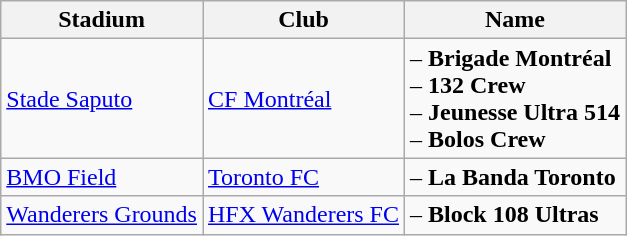<table class="wikitable">
<tr>
<th>Stadium</th>
<th>Club</th>
<th>Name</th>
</tr>
<tr>
<td style="text-align:left;"><a href='#'>Stade Saputo</a></td>
<td><a href='#'>CF Montréal</a></td>
<td>– <strong>Brigade Montréal</strong> <br>– <strong>132 Crew</strong> <br>– <strong>Jeunesse Ultra 514</strong> <br>– <strong>Bolos Crew</strong></td>
</tr>
<tr>
<td style="text-align:left;"><a href='#'>BMO Field</a></td>
<td><a href='#'>Toronto FC</a></td>
<td>– <strong>La Banda Toronto</strong></td>
</tr>
<tr>
<td style="text-align:left;"><a href='#'>Wanderers Grounds</a></td>
<td><a href='#'>HFX Wanderers FC</a></td>
<td>– <strong>Block 108 Ultras</strong></td>
</tr>
</table>
